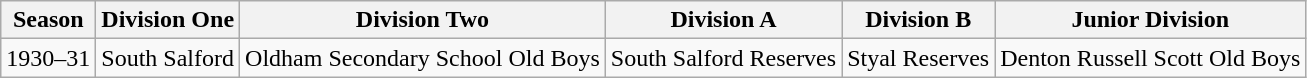<table class="wikitable" style="text-align: center">
<tr>
<th>Season</th>
<th>Division One</th>
<th>Division Two</th>
<th>Division A</th>
<th>Division B</th>
<th>Junior Division</th>
</tr>
<tr>
<td>1930–31</td>
<td>South Salford</td>
<td>Oldham Secondary School Old Boys</td>
<td>South Salford Reserves</td>
<td>Styal Reserves</td>
<td>Denton Russell Scott Old Boys</td>
</tr>
</table>
